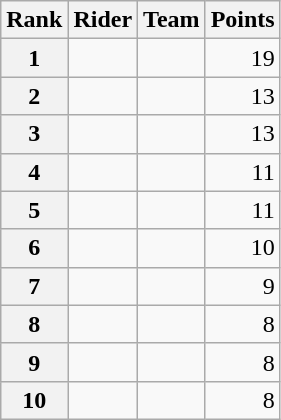<table class="wikitable" margin-bottom:0;">
<tr>
<th scope="col">Rank</th>
<th scope="col">Rider</th>
<th scope="col">Team</th>
<th scope="col">Points</th>
</tr>
<tr>
<th scope="row">1</th>
<td> </td>
<td></td>
<td align="right">19</td>
</tr>
<tr>
<th scope="row">2</th>
<td> </td>
<td></td>
<td align="right">13</td>
</tr>
<tr>
<th scope="row">3</th>
<td></td>
<td></td>
<td align="right">13</td>
</tr>
<tr>
<th scope="row">4</th>
<td></td>
<td></td>
<td align="right">11</td>
</tr>
<tr>
<th scope="row">5</th>
<td></td>
<td></td>
<td align="right">11</td>
</tr>
<tr>
<th scope="row">6</th>
<td></td>
<td></td>
<td align="right">10</td>
</tr>
<tr>
<th scope="row">7</th>
<td></td>
<td></td>
<td align="right">9</td>
</tr>
<tr>
<th scope="row">8</th>
<td></td>
<td></td>
<td align="right">8</td>
</tr>
<tr>
<th scope="row">9</th>
<td></td>
<td></td>
<td align="right">8</td>
</tr>
<tr>
<th scope="row">10</th>
<td></td>
<td></td>
<td align="right">8</td>
</tr>
</table>
